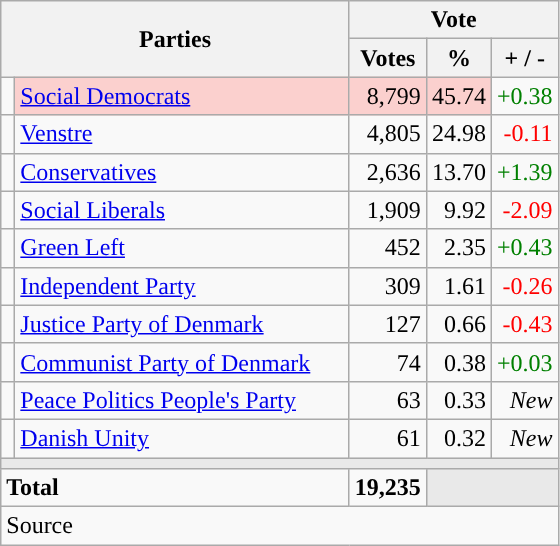<table class="wikitable" style="text-align:right;">
<tr>
<th style="text-align:centre;" rowspan="2" colspan="2" width="225">Parties</th>
<th colspan="3">Vote</th>
</tr>
<tr>
<th width="15">Votes</th>
<th width="15">%</th>
<th width="15">+ / -</th>
</tr>
<tr>
<td width="2" style="color:inherit;background:"></td>
<td bgcolor=#fbd0ce  align="left"><a href='#'>Social Democrats</a></td>
<td bgcolor=#fbd0ce>8,799</td>
<td bgcolor=#fbd0ce>45.74</td>
<td style=color:green;>+0.38</td>
</tr>
<tr>
<td width="2" style="color:inherit;background:"></td>
<td align="left"><a href='#'>Venstre</a></td>
<td>4,805</td>
<td>24.98</td>
<td style=color:red;>-0.11</td>
</tr>
<tr>
<td width="2" style="color:inherit;background:"></td>
<td align="left"><a href='#'>Conservatives</a></td>
<td>2,636</td>
<td>13.70</td>
<td style=color:green;>+1.39</td>
</tr>
<tr>
<td width="2" style="color:inherit;background:"></td>
<td align="left"><a href='#'>Social Liberals</a></td>
<td>1,909</td>
<td>9.92</td>
<td style=color:red;>-2.09</td>
</tr>
<tr>
<td width="2" style="color:inherit;background:"></td>
<td align="left"><a href='#'>Green Left</a></td>
<td>452</td>
<td>2.35</td>
<td style=color:green;>+0.43</td>
</tr>
<tr>
<td width="2" style="color:inherit;background:"></td>
<td align="left"><a href='#'>Independent Party</a></td>
<td>309</td>
<td>1.61</td>
<td style=color:red;>-0.26</td>
</tr>
<tr>
<td width="2" style="color:inherit;background:"></td>
<td align="left"><a href='#'>Justice Party of Denmark</a></td>
<td>127</td>
<td>0.66</td>
<td style=color:red;>-0.43</td>
</tr>
<tr>
<td width="2" style="color:inherit;background:"></td>
<td align="left"><a href='#'>Communist Party of Denmark</a></td>
<td>74</td>
<td>0.38</td>
<td style=color:green;>+0.03</td>
</tr>
<tr>
<td width="2" style="color:inherit;background:"></td>
<td align="left"><a href='#'>Peace Politics People's Party</a></td>
<td>63</td>
<td>0.33</td>
<td><em>New</em></td>
</tr>
<tr>
<td width="2" style="color:inherit;background:"></td>
<td align="left"><a href='#'>Danish Unity</a></td>
<td>61</td>
<td>0.32</td>
<td><em>New</em></td>
</tr>
<tr>
<td colspan="7" bgcolor="#E9E9E9"></td>
</tr>
<tr>
<td align="left" colspan="2"><strong>Total</strong></td>
<td><strong>19,235</strong></td>
<td bgcolor="#E9E9E9" colspan="2"></td>
</tr>
<tr>
<td align="left" colspan="6">Source</td>
</tr>
</table>
